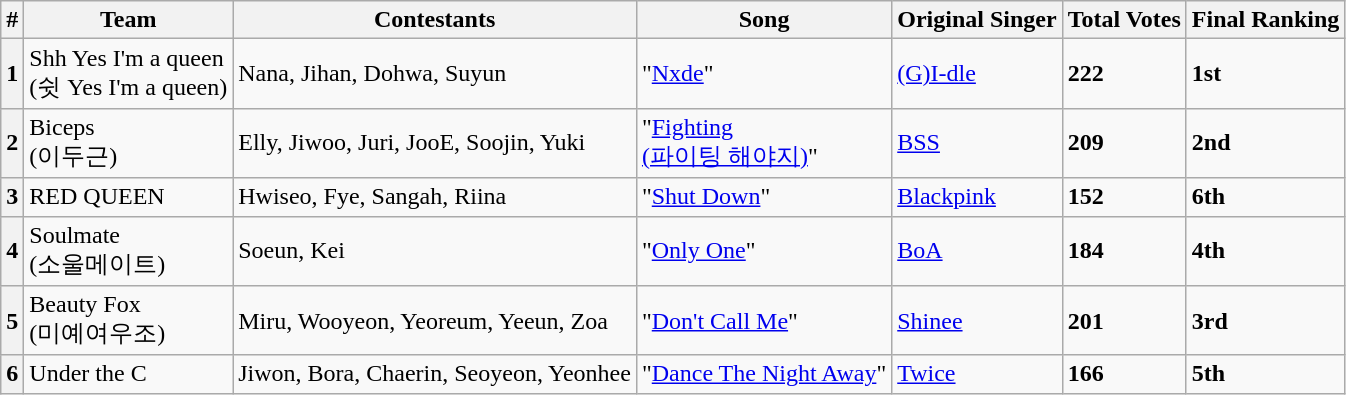<table class="wikitable plainrowheaders sortable">
<tr>
<th scope="col">#</th>
<th scope="col">Team</th>
<th scope="col">Contestants</th>
<th scope="col">Song</th>
<th scope="col">Original Singer</th>
<th scope="col">Total Votes</th>
<th scope="col">Final Ranking</th>
</tr>
<tr>
<th>1</th>
<td>Shh Yes I'm a queen<br>(쉿 Yes I'm a queen)</td>
<td>Nana, Jihan, Dohwa, Suyun</td>
<td>"<a href='#'>Nxde</a>"</td>
<td><a href='#'>(G)I-dle</a></td>
<td><strong>222</strong></td>
<td><strong>1st</strong></td>
</tr>
<tr>
<th>2</th>
<td>Biceps<br>(이두근)</td>
<td>Elly, Jiwoo, Juri, JooE, Soojin, Yuki</td>
<td>"<a href='#'>Fighting</a><br><a href='#'>(파이팅 해야지)</a>"</td>
<td><a href='#'>BSS</a></td>
<td><strong>209</strong></td>
<td><strong>2nd</strong></td>
</tr>
<tr>
<th>3</th>
<td>RED QUEEN</td>
<td>Hwiseo, Fye, Sangah, Riina</td>
<td>"<a href='#'>Shut Down</a>"</td>
<td><a href='#'>Blackpink</a></td>
<td><strong>152</strong></td>
<td><strong>6th</strong></td>
</tr>
<tr>
<th>4</th>
<td>Soulmate<br>(소울메이트)</td>
<td>Soeun, Kei</td>
<td>"<a href='#'>Only One</a>"</td>
<td><a href='#'>BoA</a></td>
<td><strong>184</strong></td>
<td><strong>4th</strong></td>
</tr>
<tr>
<th>5</th>
<td>Beauty Fox<br>(미예여우조)</td>
<td>Miru, Wooyeon, Yeoreum, Yeeun, Zoa</td>
<td>"<a href='#'>Don't Call Me</a>"</td>
<td><a href='#'>Shinee</a></td>
<td><strong>201</strong></td>
<td><strong>3rd</strong></td>
</tr>
<tr>
<th>6</th>
<td>Under the C</td>
<td>Jiwon, Bora, Chaerin, Seoyeon, Yeonhee</td>
<td>"<a href='#'>Dance The Night Away</a>"</td>
<td><a href='#'>Twice</a></td>
<td><strong>166</strong></td>
<td><strong>5th</strong></td>
</tr>
</table>
